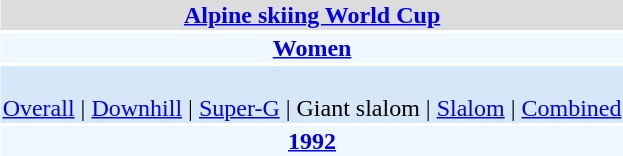<table align="right" class="toccolours" style="margin: 0 0 1em 1em;">
<tr>
<td colspan="2" align=center bgcolor=Gainsboro><strong><a href='#'>Alpine skiing World Cup</a></strong></td>
</tr>
<tr>
<td colspan="2" align=center bgcolor=AliceBlue><strong><a href='#'>Women</a></strong></td>
</tr>
<tr>
<td colspan="2" align=center bgcolor=D6E8F8><br><a href='#'>Overall</a> | 
<a href='#'>Downhill</a> | 
<a href='#'>Super-G</a> | 
Giant slalom | 
<a href='#'>Slalom</a> | 
<a href='#'>Combined</a></td>
</tr>
<tr>
<td colspan="2" align=center bgcolor=AliceBlue><strong><a href='#'>1992</a></strong></td>
</tr>
</table>
